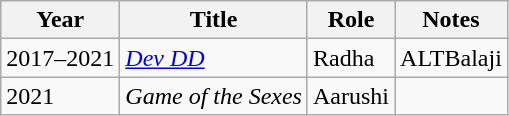<table class="wikitable">
<tr>
<th>Year</th>
<th>Title</th>
<th>Role</th>
<th>Notes</th>
</tr>
<tr>
<td>2017–2021</td>
<td><em><a href='#'>Dev DD</a></em></td>
<td>Radha</td>
<td>ALTBalaji</td>
</tr>
<tr>
<td>2021</td>
<td><em>Game of the Sexes</em></td>
<td>Aarushi</td>
<td></td>
</tr>
</table>
